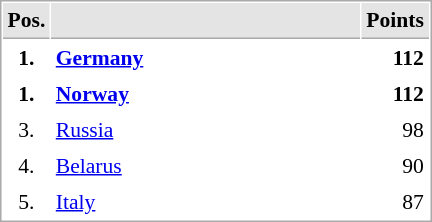<table cellspacing="1" cellpadding="3" style="border:1px solid #AAAAAA;font-size:90%">
<tr bgcolor="#E4E4E4">
<th style="border-bottom:1px solid #AAAAAA" width=10>Pos.</th>
<th style="border-bottom:1px solid #AAAAAA" width=200></th>
<th style="border-bottom:1px solid #AAAAAA" width=20>Points</th>
</tr>
<tr>
<td align="center"><strong>1.</strong></td>
<td> <strong><a href='#'>Germany</a></strong></td>
<td align="right"><strong>112</strong></td>
</tr>
<tr>
<td align="center"><strong>1.</strong></td>
<td> <strong><a href='#'>Norway</a></strong></td>
<td align="right"><strong>112</strong></td>
</tr>
<tr>
<td align="center">3.</td>
<td> <a href='#'>Russia</a></td>
<td align="right">98</td>
</tr>
<tr>
<td align="center">4.</td>
<td> <a href='#'>Belarus</a></td>
<td align="right">90</td>
</tr>
<tr>
<td align="center">5.</td>
<td> <a href='#'>Italy</a></td>
<td align="right">87</td>
</tr>
</table>
